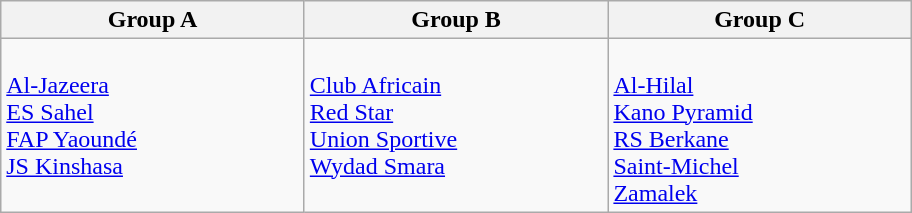<table class="wikitable">
<tr>
<th width=195px>Group A</th>
<th width=195px>Group B</th>
<th width=195px>Group C</th>
</tr>
<tr>
<td valign=top><br> <a href='#'>Al-Jazeera</a><br>
 <a href='#'>ES Sahel</a><br>
 <a href='#'>FAP Yaoundé</a><br>
 <a href='#'>JS Kinshasa</a></td>
<td valign=top><br> <a href='#'>Club Africain</a><br>
 <a href='#'>Red Star</a><br>
 <a href='#'>Union Sportive</a><br>
 <a href='#'>Wydad Smara</a></td>
<td valign=top><br> <a href='#'>Al-Hilal</a><br>
 <a href='#'>Kano Pyramid</a><br>
 <a href='#'>RS Berkane</a><br>
 <a href='#'>Saint-Michel</a><br>
 <a href='#'>Zamalek</a></td>
</tr>
</table>
